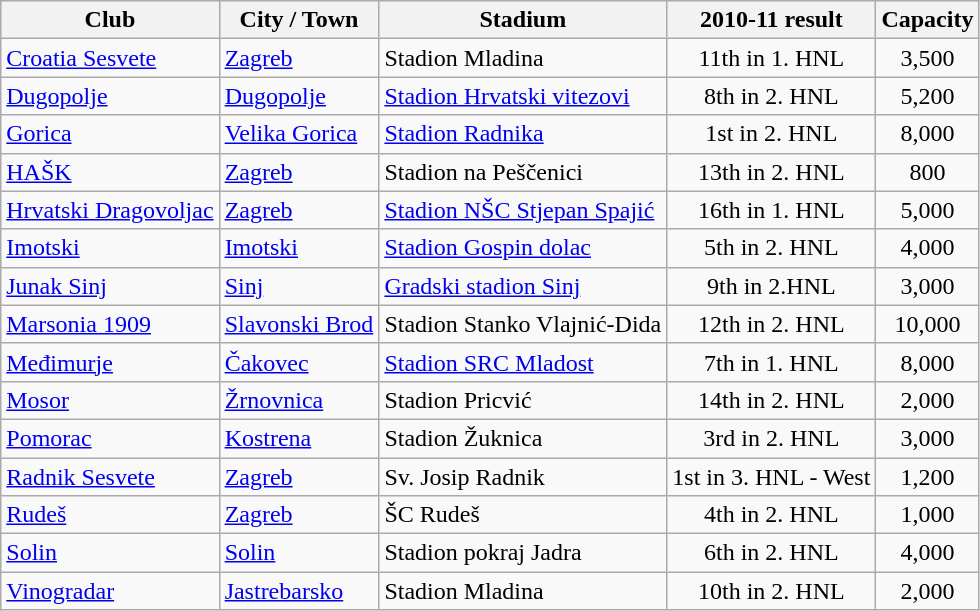<table class="wikitable sortable">
<tr>
<th>Club</th>
<th>City / Town</th>
<th>Stadium</th>
<th>2010-11 result</th>
<th>Capacity</th>
</tr>
<tr>
<td><a href='#'>Croatia Sesvete</a></td>
<td><a href='#'>Zagreb</a></td>
<td>Stadion Mladina</td>
<td align="center">11th in 1. HNL</td>
<td align="center">3,500</td>
</tr>
<tr>
<td><a href='#'>Dugopolje</a></td>
<td><a href='#'>Dugopolje</a></td>
<td><a href='#'>Stadion Hrvatski vitezovi</a></td>
<td align="center">8th in 2. HNL</td>
<td align="center">5,200</td>
</tr>
<tr>
<td><a href='#'>Gorica</a></td>
<td><a href='#'>Velika Gorica</a></td>
<td><a href='#'>Stadion Radnika</a></td>
<td align="center">1st in 2. HNL</td>
<td align="center">8,000</td>
</tr>
<tr>
<td><a href='#'>HAŠK</a></td>
<td><a href='#'>Zagreb</a></td>
<td>Stadion na Peščenici</td>
<td align="center">13th in 2. HNL</td>
<td align="center">800</td>
</tr>
<tr>
<td><a href='#'>Hrvatski Dragovoljac</a></td>
<td><a href='#'>Zagreb</a></td>
<td><a href='#'>Stadion NŠC Stjepan Spajić</a></td>
<td align="center">16th in 1. HNL</td>
<td align="center">5,000</td>
</tr>
<tr>
<td><a href='#'>Imotski</a></td>
<td><a href='#'>Imotski</a></td>
<td><a href='#'>Stadion Gospin dolac</a></td>
<td align="center">5th in 2. HNL</td>
<td align="center">4,000</td>
</tr>
<tr>
<td><a href='#'>Junak Sinj</a></td>
<td><a href='#'>Sinj</a></td>
<td><a href='#'>Gradski stadion Sinj</a></td>
<td align="center">9th in 2.HNL</td>
<td align="center">3,000</td>
</tr>
<tr>
<td><a href='#'>Marsonia 1909</a></td>
<td><a href='#'>Slavonski Brod</a></td>
<td>Stadion Stanko Vlajnić-Dida</td>
<td align="center">12th in 2. HNL</td>
<td align="center">10,000</td>
</tr>
<tr>
<td><a href='#'>Međimurje</a></td>
<td><a href='#'>Čakovec</a></td>
<td><a href='#'>Stadion SRC Mladost</a></td>
<td align="center">7th in 1. HNL</td>
<td align="center">8,000</td>
</tr>
<tr>
<td><a href='#'>Mosor</a></td>
<td><a href='#'>Žrnovnica</a></td>
<td>Stadion Pricvić</td>
<td align="center">14th in 2. HNL</td>
<td align="center">2,000</td>
</tr>
<tr>
<td><a href='#'>Pomorac</a></td>
<td><a href='#'>Kostrena</a></td>
<td>Stadion Žuknica</td>
<td align="center">3rd in 2. HNL</td>
<td align="center">3,000</td>
</tr>
<tr>
<td><a href='#'>Radnik Sesvete</a></td>
<td><a href='#'>Zagreb</a></td>
<td>Sv. Josip Radnik</td>
<td align="center">1st in 3. HNL - West</td>
<td align="center">1,200</td>
</tr>
<tr>
<td><a href='#'>Rudeš</a></td>
<td><a href='#'>Zagreb</a></td>
<td>ŠC Rudeš</td>
<td align="center">4th in 2. HNL</td>
<td align="center">1,000</td>
</tr>
<tr>
<td><a href='#'>Solin</a></td>
<td><a href='#'>Solin</a></td>
<td>Stadion pokraj Jadra</td>
<td align="center">6th in 2. HNL</td>
<td align="center">4,000</td>
</tr>
<tr>
<td><a href='#'>Vinogradar</a></td>
<td><a href='#'>Jastrebarsko</a></td>
<td>Stadion Mladina</td>
<td align="center">10th in 2. HNL</td>
<td align="center">2,000</td>
</tr>
</table>
